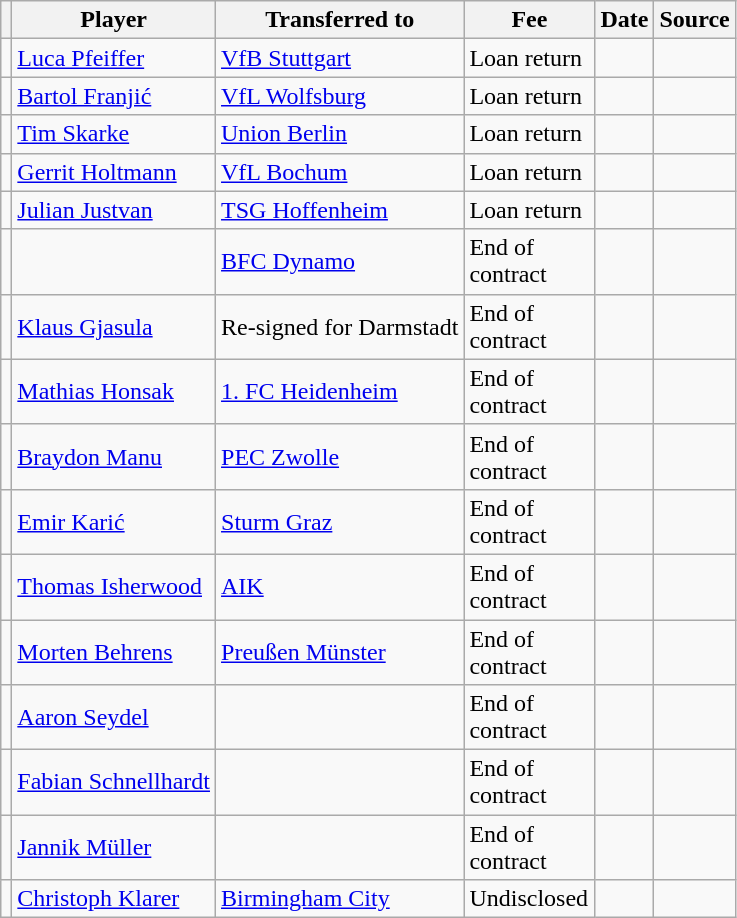<table class="wikitable plainrowheaders sortable">
<tr>
<th></th>
<th scope="col">Player</th>
<th>Transferred to</th>
<th style="width: 80px;">Fee</th>
<th scope="col">Date</th>
<th scope="col">Source</th>
</tr>
<tr>
<td align="center"></td>
<td> <a href='#'>Luca Pfeiffer</a></td>
<td> <a href='#'>VfB Stuttgart</a></td>
<td>Loan return</td>
<td></td>
<td></td>
</tr>
<tr>
<td align="center"></td>
<td> <a href='#'>Bartol Franjić</a></td>
<td> <a href='#'>VfL Wolfsburg</a></td>
<td>Loan return</td>
<td></td>
<td></td>
</tr>
<tr>
<td align="center"></td>
<td> <a href='#'>Tim Skarke</a></td>
<td> <a href='#'>Union Berlin</a></td>
<td>Loan return</td>
<td></td>
<td></td>
</tr>
<tr>
<td align="center"></td>
<td> <a href='#'>Gerrit Holtmann</a></td>
<td> <a href='#'>VfL Bochum</a></td>
<td>Loan return</td>
<td></td>
<td></td>
</tr>
<tr>
<td align="center"></td>
<td> <a href='#'>Julian Justvan</a></td>
<td> <a href='#'>TSG Hoffenheim</a></td>
<td>Loan return</td>
<td></td>
<td></td>
</tr>
<tr>
<td align="center"></td>
<td></td>
<td> <a href='#'>BFC Dynamo</a></td>
<td>End of contract</td>
<td></td>
<td></td>
</tr>
<tr>
<td align="center"></td>
<td> <a href='#'>Klaus Gjasula</a></td>
<td>Re-signed for Darmstadt</td>
<td>End of contract</td>
<td></td>
<td></td>
</tr>
<tr>
<td align="center"></td>
<td> <a href='#'>Mathias Honsak</a></td>
<td> <a href='#'>1. FC Heidenheim</a></td>
<td>End of contract</td>
<td></td>
<td></td>
</tr>
<tr>
<td align="center"></td>
<td> <a href='#'>Braydon Manu</a></td>
<td> <a href='#'>PEC Zwolle</a></td>
<td>End of contract</td>
<td></td>
<td></td>
</tr>
<tr>
<td align="center"></td>
<td> <a href='#'>Emir Karić</a></td>
<td> <a href='#'>Sturm Graz</a></td>
<td>End of contract</td>
<td></td>
<td></td>
</tr>
<tr>
<td align="center"></td>
<td> <a href='#'>Thomas Isherwood</a></td>
<td> <a href='#'>AIK</a></td>
<td>End of contract</td>
<td></td>
<td></td>
</tr>
<tr>
<td align="center"></td>
<td> <a href='#'>Morten Behrens</a></td>
<td> <a href='#'>Preußen Münster</a></td>
<td>End of contract</td>
<td></td>
<td></td>
</tr>
<tr>
<td align="center"></td>
<td> <a href='#'>Aaron Seydel</a></td>
<td></td>
<td>End of contract</td>
<td></td>
<td></td>
</tr>
<tr>
<td align="center"></td>
<td> <a href='#'>Fabian Schnellhardt</a></td>
<td></td>
<td>End of contract</td>
<td></td>
<td></td>
</tr>
<tr>
<td align="center"></td>
<td> <a href='#'>Jannik Müller</a></td>
<td></td>
<td>End of contract</td>
<td></td>
<td></td>
</tr>
<tr>
<td align="center"></td>
<td> <a href='#'>Christoph Klarer</a></td>
<td> <a href='#'>Birmingham City</a></td>
<td>Undisclosed</td>
<td></td>
<td></td>
</tr>
</table>
